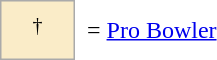<table border=0 cellspacing="0" cellpadding="8">
<tr>
<td style="background-color:#faecc8; border:1px solid #aaaaaa; width:2em;" align=center><sup>†</sup></td>
<td>= <a href='#'>Pro Bowler</a></td>
</tr>
</table>
